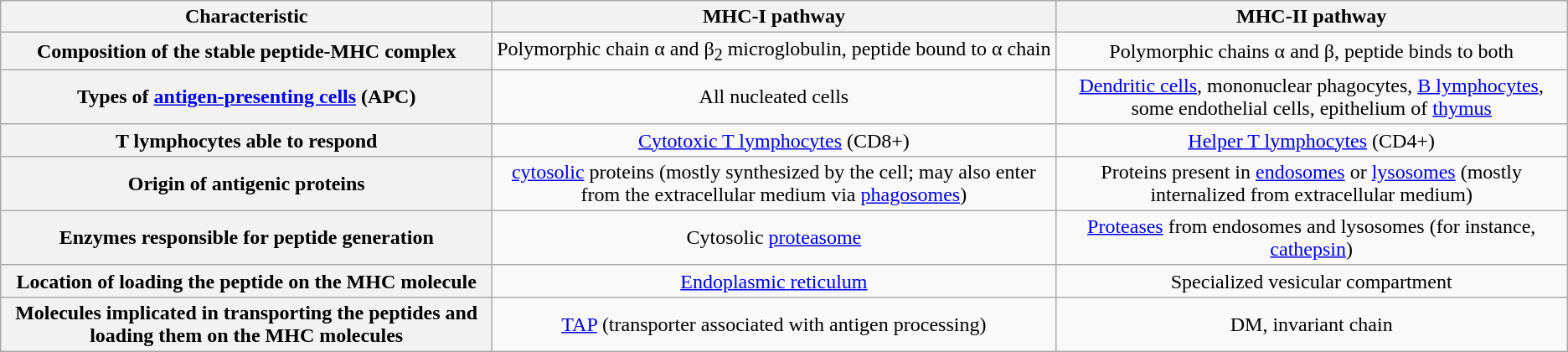<table class="wikitable" style="text-align:center">
<tr>
<th>Characteristic</th>
<th>MHC-I pathway</th>
<th>MHC-II pathway</th>
</tr>
<tr>
<th>Composition of the stable peptide-MHC complex</th>
<td>Polymorphic chain α and β<sub>2</sub> microglobulin, peptide bound to α chain</td>
<td>Polymorphic chains α and β, peptide binds to both</td>
</tr>
<tr>
<th>Types of <a href='#'>antigen-presenting cells</a> (APC)</th>
<td>All nucleated cells</td>
<td><a href='#'>Dendritic cells</a>, mononuclear phagocytes, <a href='#'>B lymphocytes</a>, some endothelial cells, epithelium of <a href='#'>thymus</a></td>
</tr>
<tr>
<th>T lymphocytes able to respond</th>
<td><a href='#'>Cytotoxic T lymphocytes</a> (CD8+)</td>
<td><a href='#'>Helper T lymphocytes</a> (CD4+)</td>
</tr>
<tr>
<th>Origin of antigenic proteins</th>
<td><a href='#'>cytosolic</a> proteins (mostly synthesized by the cell; may also enter from the extracellular medium via <a href='#'>phagosomes</a>)</td>
<td>Proteins present in <a href='#'>endosomes</a> or <a href='#'>lysosomes</a> (mostly internalized from extracellular medium)</td>
</tr>
<tr>
<th>Enzymes responsible for peptide generation</th>
<td>Cytosolic <a href='#'>proteasome</a></td>
<td><a href='#'>Proteases</a> from endosomes and lysosomes (for instance, <a href='#'>cathepsin</a>)</td>
</tr>
<tr>
<th>Location of loading the peptide on the MHC molecule</th>
<td><a href='#'>Endoplasmic reticulum</a></td>
<td>Specialized vesicular compartment</td>
</tr>
<tr>
<th>Molecules implicated in transporting the peptides and loading them on the MHC molecules</th>
<td><a href='#'>TAP</a> (transporter associated with antigen processing)</td>
<td>DM, invariant chain</td>
</tr>
</table>
